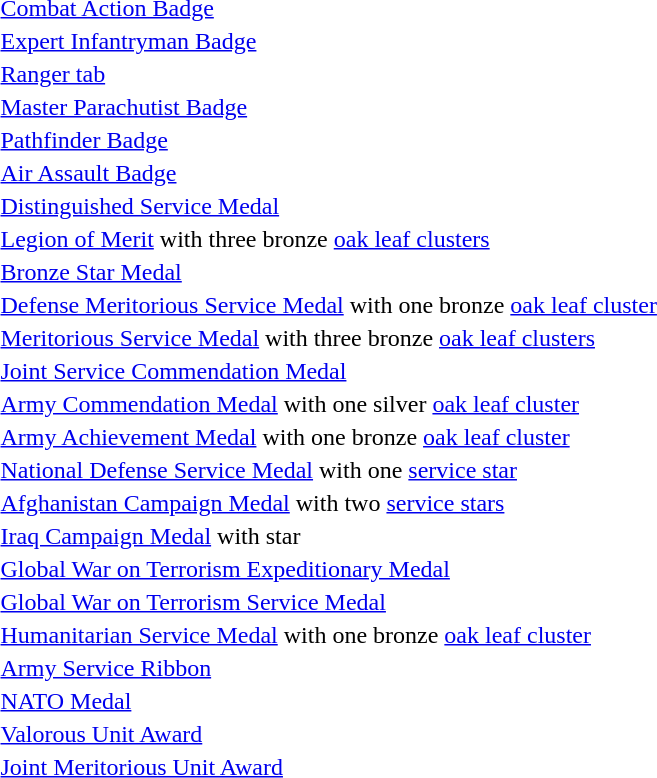<table>
<tr>
<td></td>
<td><a href='#'>Combat Action Badge</a></td>
</tr>
<tr>
<td></td>
<td><a href='#'>Expert Infantryman Badge</a></td>
</tr>
<tr>
<td></td>
<td><a href='#'>Ranger tab</a></td>
</tr>
<tr>
<td></td>
<td><a href='#'>Master Parachutist Badge</a></td>
</tr>
<tr>
<td></td>
<td><a href='#'>Pathfinder Badge</a></td>
</tr>
<tr>
<td></td>
<td><a href='#'>Air Assault Badge</a></td>
</tr>
<tr>
<td></td>
<td><a href='#'>Distinguished Service Medal</a></td>
</tr>
<tr>
<td><span></span><span></span><span></span></td>
<td><a href='#'>Legion of Merit</a> with three bronze <a href='#'>oak leaf clusters</a></td>
</tr>
<tr>
<td></td>
<td><a href='#'>Bronze Star Medal</a></td>
</tr>
<tr>
<td></td>
<td><a href='#'>Defense Meritorious Service Medal</a> with one bronze <a href='#'>oak leaf cluster</a></td>
</tr>
<tr>
<td></td>
<td><a href='#'>Meritorious Service Medal</a> with three bronze <a href='#'>oak leaf clusters</a></td>
</tr>
<tr>
<td></td>
<td><a href='#'>Joint Service Commendation Medal</a></td>
</tr>
<tr>
<td></td>
<td><a href='#'>Army Commendation Medal</a> with one silver <a href='#'>oak leaf cluster</a></td>
</tr>
<tr>
<td></td>
<td><a href='#'>Army Achievement Medal</a> with one bronze <a href='#'>oak leaf cluster</a></td>
</tr>
<tr>
<td></td>
<td><a href='#'>National Defense Service Medal</a> with one <a href='#'>service star</a></td>
</tr>
<tr>
<td></td>
<td><a href='#'>Afghanistan Campaign Medal</a> with two <a href='#'>service stars</a></td>
</tr>
<tr>
<td><span></span></td>
<td><a href='#'>Iraq Campaign Medal</a> with star</td>
</tr>
<tr>
<td></td>
<td><a href='#'>Global War on Terrorism Expeditionary Medal</a></td>
</tr>
<tr>
<td></td>
<td><a href='#'>Global War on Terrorism Service Medal</a></td>
</tr>
<tr>
<td></td>
<td><a href='#'>Humanitarian Service Medal</a> with one bronze <a href='#'>oak leaf cluster</a></td>
</tr>
<tr>
<td></td>
<td><a href='#'>Army Service Ribbon</a></td>
</tr>
<tr>
<td></td>
<td><a href='#'>NATO Medal</a></td>
</tr>
<tr>
<td></td>
<td><a href='#'>Valorous Unit Award</a></td>
</tr>
<tr>
<td></td>
<td><a href='#'>Joint Meritorious Unit Award</a></td>
</tr>
</table>
